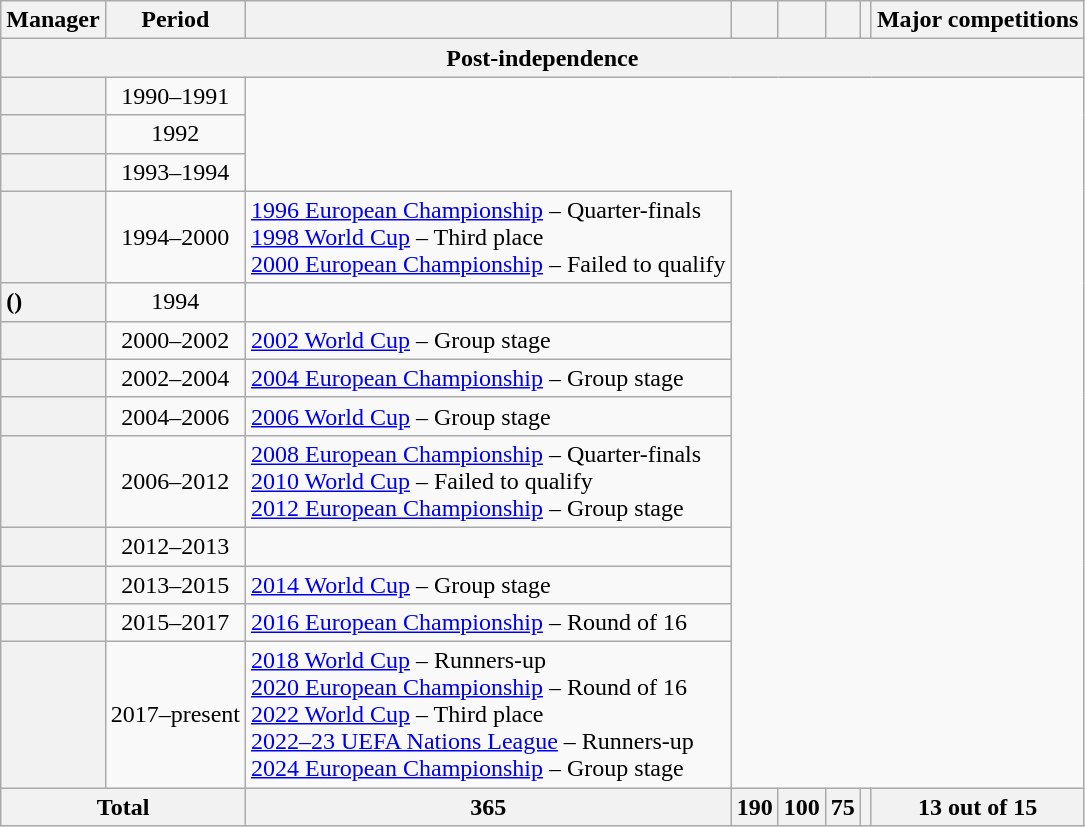<table class="wikitable sortable plainrowheaders" cellpadding="3" style="text-align: center;">
<tr>
<th scope="col">Manager</th>
<th scope="col">Period</th>
<th></th>
<th></th>
<th></th>
<th></th>
<th></th>
<th>Major competitions</th>
</tr>
<tr>
<th colspan="8">Post-independence</th>
</tr>
<tr>
<th scope="row" style="text-align: left;"> </th>
<td>1990–1991<br></td>
</tr>
<tr>
<th scope="row" style="text-align: left;"> </th>
<td>1992<br></td>
</tr>
<tr>
<th scope="row" style="text-align: left;"> </th>
<td>1993–1994<br></td>
</tr>
<tr>
<th scope="row" style="text-align: left;"> </th>
<td>1994–2000<br></td>
<td style="text-align: left;"> <a href='#'>1996 European Championship</a> – Quarter-finals<br> <a href='#'>1998 World Cup</a> – Third place<br> <a href='#'>2000 European Championship</a> – Failed to qualify</td>
</tr>
<tr>
<th scope="row" style="text-align: left;">  ()</th>
<td>1994<br></td>
<td></td>
</tr>
<tr>
<th scope="row" style="text-align: left;"> </th>
<td>2000–2002<br></td>
<td style="text-align: left;"> <a href='#'>2002 World Cup</a> – Group stage</td>
</tr>
<tr>
<th scope="row" style="text-align: left;"> </th>
<td>2002–2004<br></td>
<td style="text-align: left;"> <a href='#'>2004 European Championship</a> – Group stage</td>
</tr>
<tr>
<th scope="row" style="text-align: left;"> </th>
<td>2004–2006<br></td>
<td style="text-align: left;"> <a href='#'>2006 World Cup</a> – Group stage</td>
</tr>
<tr>
<th scope="row" style="text-align: left;"> </th>
<td>2006–2012<br></td>
<td style="text-align: left;"> <a href='#'>2008 European Championship</a> – Quarter-finals<br> <a href='#'>2010 World Cup</a> – Failed to qualify<br> <a href='#'>2012 European Championship</a> – Group stage</td>
</tr>
<tr>
<th scope="row" style="text-align: left;"> </th>
<td>2012–2013<br></td>
<td></td>
</tr>
<tr>
<th scope="row" style="text-align: left;"> </th>
<td>2013–2015<br></td>
<td style="text-align: left;"> <a href='#'>2014 World Cup</a> – Group stage</td>
</tr>
<tr>
<th scope="row" style="text-align: left;"> </th>
<td>2015–2017<br></td>
<td style="text-align: left;"> <a href='#'>2016 European Championship</a> – Round of 16</td>
</tr>
<tr>
<th scope="row" style="text-align: left;"> </th>
<td>2017–present<br></td>
<td style="text-align: left;"> <a href='#'>2018 World Cup</a> – Runners-up<br> <a href='#'>2020 European Championship</a> – Round of 16<br> <a href='#'>2022 World Cup</a> – Third place<br> <a href='#'>2022–23 UEFA Nations League</a> – Runners-up<br> <a href='#'>2024 European Championship</a> – Group stage</td>
</tr>
<tr>
<th colspan=2>Total</th>
<th>365</th>
<th>190</th>
<th>100</th>
<th>75</th>
<th></th>
<th rowspan="2">13 out of 15</th>
</tr>
</table>
